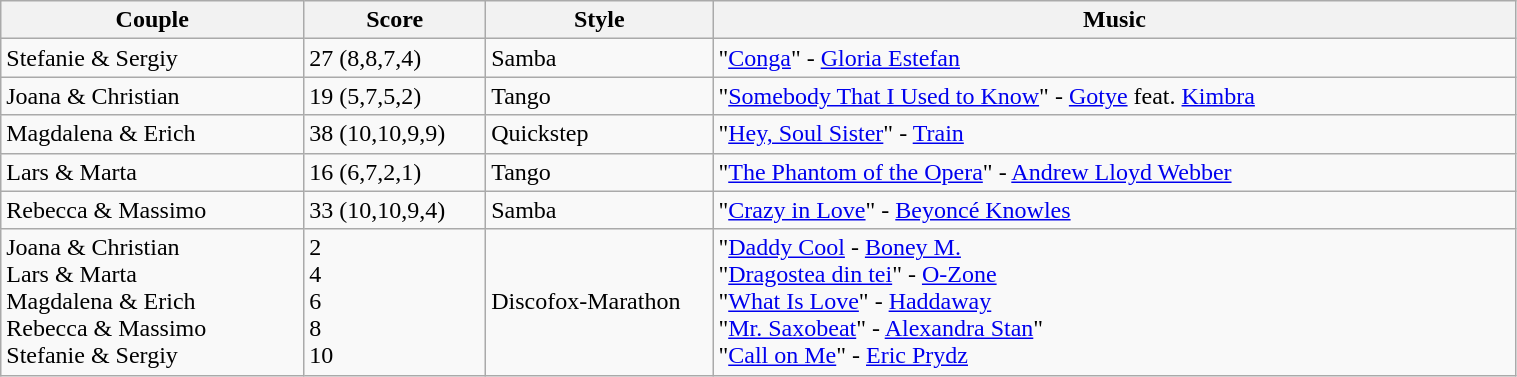<table class="wikitable" width="80%">
<tr>
<th width="20%">Couple</th>
<th width="12%">Score</th>
<th width="15%">Style</th>
<th width="60%">Music</th>
</tr>
<tr>
<td>Stefanie & Sergiy</td>
<td>27 (8,8,7,4)</td>
<td>Samba</td>
<td>"<a href='#'>Conga</a>" - <a href='#'>Gloria Estefan</a></td>
</tr>
<tr>
<td>Joana & Christian</td>
<td>19 (5,7,5,2)</td>
<td>Tango</td>
<td>"<a href='#'>Somebody That I Used to Know</a>" - <a href='#'>Gotye</a> feat. <a href='#'>Kimbra</a></td>
</tr>
<tr>
<td>Magdalena & Erich</td>
<td>38 (10,10,9,9)</td>
<td>Quickstep</td>
<td>"<a href='#'>Hey, Soul Sister</a>" - <a href='#'>Train</a></td>
</tr>
<tr>
<td>Lars & Marta</td>
<td>16 (6,7,2,1)</td>
<td>Tango</td>
<td>"<a href='#'>The Phantom of the Opera</a>" - <a href='#'>Andrew Lloyd Webber</a></td>
</tr>
<tr>
<td>Rebecca & Massimo</td>
<td>33 (10,10,9,4)</td>
<td>Samba</td>
<td>"<a href='#'>Crazy in Love</a>" - <a href='#'>Beyoncé Knowles</a></td>
</tr>
<tr>
<td>Joana & Christian <br> Lars & Marta <br> Magdalena & Erich <br> Rebecca & Massimo <br> Stefanie & Sergiy</td>
<td>2<br>4<br>6<br>8<br>10</td>
<td>Discofox-Marathon</td>
<td>"<a href='#'>Daddy Cool</a> - <a href='#'>Boney M.</a> <br> "<a href='#'>Dragostea din tei</a>" - <a href='#'>O-Zone</a> <br> "<a href='#'>What Is Love</a>" - <a href='#'>Haddaway</a> <br> "<a href='#'>Mr. Saxobeat</a>" - <a href='#'>Alexandra Stan</a>" <br> "<a href='#'>Call on Me</a>" - <a href='#'>Eric Prydz</a></td>
</tr>
</table>
